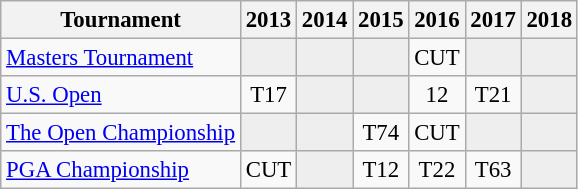<table class="wikitable" style="font-size:95%;text-align:center;">
<tr>
<th>Tournament</th>
<th>2013</th>
<th>2014</th>
<th>2015</th>
<th>2016</th>
<th>2017</th>
<th>2018</th>
</tr>
<tr>
<td align=left><a href='#'>Masters Tournament</a></td>
<td style="background:#eeeeee;"></td>
<td style="background:#eeeeee;"></td>
<td style="background:#eeeeee;"></td>
<td>CUT</td>
<td style="background:#eeeeee;"></td>
<td style="background:#eeeeee;"></td>
</tr>
<tr>
<td align=left><a href='#'>U.S. Open</a></td>
<td>T17</td>
<td style="background:#eeeeee;"></td>
<td style="background:#eeeeee;"></td>
<td>12</td>
<td>T21</td>
<td style="background:#eeeeee;"></td>
</tr>
<tr>
<td align=left><a href='#'>The Open Championship</a></td>
<td style="background:#eeeeee;"></td>
<td style="background:#eeeeee;"></td>
<td>T74</td>
<td>CUT</td>
<td style="background:#eeeeee;"></td>
<td style="background:#eeeeee;"></td>
</tr>
<tr>
<td align=left><a href='#'>PGA Championship</a></td>
<td>CUT</td>
<td style="background:#eeeeee;"></td>
<td>T12</td>
<td>T22</td>
<td>T63</td>
<td style="background:#eeeeee;"></td>
</tr>
</table>
